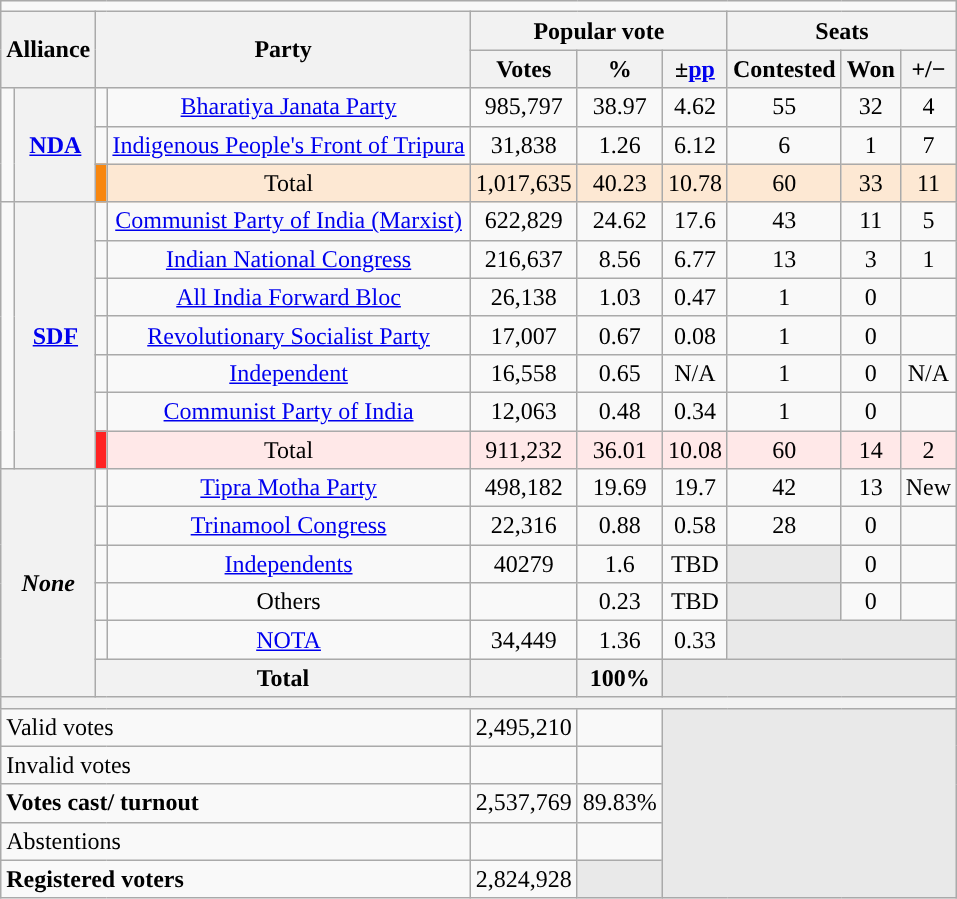<table class="wikitable sortable" style="text-align:center;">
<tr>
<td colspan=15 align=center></td>
</tr>
<tr>
<th colspan="2" rowspan="2">Alliance</th>
<th colspan="2" rowspan="2">Party</th>
<th colspan="3">Popular vote</th>
<th colspan="3">Seats</th>
</tr>
<tr>
<th>Votes</th>
<th>%</th>
<th>±<a href='#'>pp</a></th>
<th>Contested</th>
<th>Won</th>
<th><strong>+/−</strong></th>
</tr>
<tr>
<td rowspan="3"></td>
<th rowspan="3" style="text-align:center"><strong><a href='#'>NDA</a></strong></th>
<td></td>
<td><a href='#'>Bharatiya Janata Party</a></td>
<td>985,797</td>
<td>38.97</td>
<td>4.62</td>
<td>55</td>
<td>32</td>
<td> 4</td>
</tr>
<tr>
<td></td>
<td><a href='#'>Indigenous People's Front of Tripura</a></td>
<td>31,838</td>
<td>1.26</td>
<td>6.12</td>
<td>6</td>
<td>1</td>
<td> 7</td>
</tr>
<tr>
<td style="background:#f8860e"></td>
<td style="background:#fde8d3">Total</td>
<td style="background:#fde8d3">1,017,635</td>
<td style="background:#fde8d3">40.23</td>
<td style="background:#fde8d3">10.78</td>
<td style="background:#fde8d3">60</td>
<td style="background:#fde8d3">33</td>
<td style="background:#fde8d3"> 11</td>
</tr>
<tr>
<td rowspan="7"></td>
<th rowspan="7"><a href='#'>SDF</a></th>
<td></td>
<td><a href='#'>Communist Party of India (Marxist)</a></td>
<td>622,829</td>
<td>24.62</td>
<td>17.6</td>
<td>43</td>
<td>11</td>
<td> 5</td>
</tr>
<tr>
<td></td>
<td><a href='#'>Indian National Congress</a></td>
<td>216,637</td>
<td>8.56</td>
<td>6.77</td>
<td>13</td>
<td>3</td>
<td> 1</td>
</tr>
<tr>
<td></td>
<td><a href='#'>All India Forward Bloc</a></td>
<td>26,138</td>
<td>1.03</td>
<td>0.47</td>
<td>1</td>
<td>0</td>
<td></td>
</tr>
<tr>
<td></td>
<td><a href='#'>Revolutionary Socialist Party</a></td>
<td>17,007</td>
<td>0.67</td>
<td>0.08</td>
<td>1</td>
<td>0</td>
<td></td>
</tr>
<tr>
<td></td>
<td><a href='#'>Independent</a></td>
<td>16,558</td>
<td>0.65</td>
<td>N/A</td>
<td>1</td>
<td>0</td>
<td>N/A</td>
</tr>
<tr>
<td></td>
<td><a href='#'>Communist Party of India</a></td>
<td>12,063</td>
<td>0.48</td>
<td>0.34</td>
<td>1</td>
<td>0</td>
<td></td>
</tr>
<tr>
<td style="background:#FF2222"></td>
<td style="background:#ffe8e8">Total</td>
<td style="background:#ffe8e8">911,232</td>
<td style="background:#ffe8e8">36.01</td>
<td style="background:#ffe8e8">10.08</td>
<td style="background:#ffe8e8">60</td>
<td style="background:#ffe8e8">14</td>
<td style="background:#ffe8e8"> 2</td>
</tr>
<tr>
<th colspan="2" rowspan="6"><em>None</em></th>
<td></td>
<td><a href='#'>Tipra Motha Party</a></td>
<td>498,182</td>
<td>19.69</td>
<td> 19.7</td>
<td>42</td>
<td>13</td>
<td>New</td>
</tr>
<tr>
<td></td>
<td><a href='#'>Trinamool Congress</a></td>
<td>22,316</td>
<td>0.88</td>
<td> 0.58</td>
<td>28</td>
<td>0</td>
<td></td>
</tr>
<tr>
<td></td>
<td><a href='#'>Independents</a></td>
<td>40279</td>
<td>1.6</td>
<td>TBD</td>
<td style="background-color:#E9E9E9"></td>
<td>0</td>
<td></td>
</tr>
<tr>
<td></td>
<td>Others</td>
<td></td>
<td>0.23</td>
<td>TBD</td>
<td style="background-color:#E9E9E9"></td>
<td>0</td>
<td></td>
</tr>
<tr>
<td></td>
<td><a href='#'>NOTA</a></td>
<td>34,449</td>
<td>1.36</td>
<td> 0.33</td>
<th colspan="3" style="background-color:#E9E9E9"></th>
</tr>
<tr>
<th colspan="2">Total</th>
<th></th>
<th>100%</th>
<th colspan="4" style="background-color:#E9E9E9"></th>
</tr>
<tr>
<th colspan="10"></th>
</tr>
<tr>
<td colspan="4" style="text-align:left;">Valid votes</td>
<td align="right">2,495,210</td>
<td align="right"></td>
<th colspan="4" rowspan="5" style="background-color:#E9E9E9"></th>
</tr>
<tr>
<td colspan="4" style="text-align:left;">Invalid votes</td>
<td align="right"></td>
<td align="right"></td>
</tr>
<tr>
<td colspan="4" style="text-align:left;"><strong>Votes cast/ turnout</strong></td>
<td align="right">2,537,769</td>
<td align="right">89.83%</td>
</tr>
<tr>
<td colspan="4" style="text-align:left;">Abstentions</td>
<td align="right"></td>
<td align="right"></td>
</tr>
<tr>
<td colspan="4" style="text-align:left;"><strong>Registered voters</strong></td>
<td align="right">2,824,928</td>
<td style="background-color:#E9E9E9"></td>
</tr>
</table>
